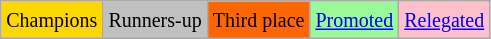<table class="wikitable">
<tr>
<td bgcolor=gold><small>Champions</small></td>
<td bgcolor=silver><small>Runners-up</small></td>
<td bgcolor=ff6600><small>Third place</small></td>
<td bgcolor=PaleGreen><small><a href='#'>Promoted</a></small></td>
<td bgcolor=Pink><small><a href='#'>Relegated</a></small></td>
</tr>
</table>
